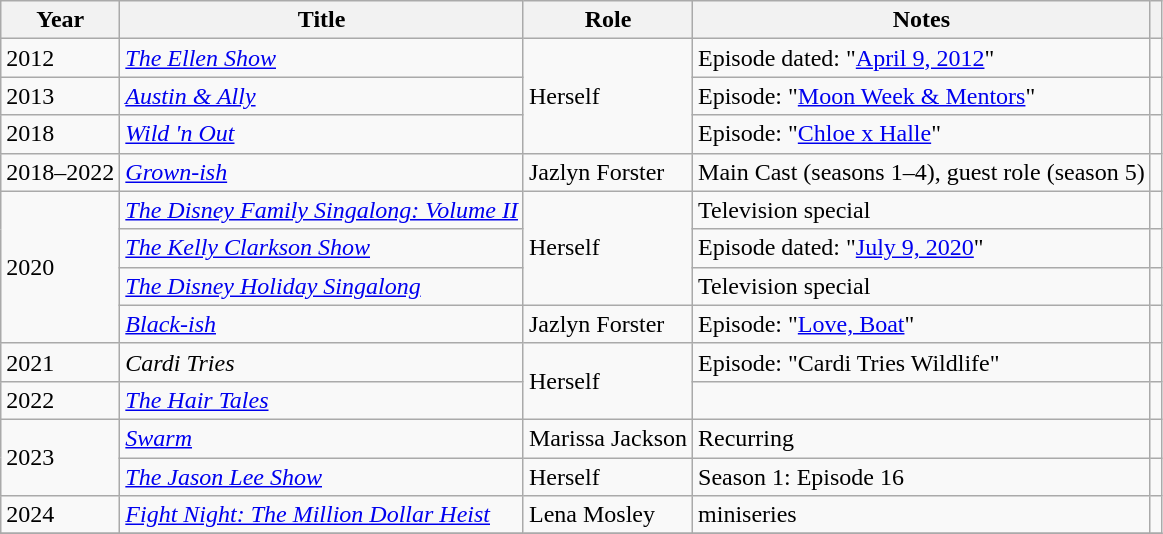<table class="wikitable">
<tr>
<th scope="col">Year</th>
<th scope="col">Title</th>
<th scope="col">Role</th>
<th scope="col">Notes</th>
<th scope="col"></th>
</tr>
<tr>
<td>2012</td>
<td><em><a href='#'>The Ellen Show</a></em></td>
<td rowspan="3">Herself</td>
<td>Episode dated: "<a href='#'>April 9, 2012</a>"</td>
<td style="text-align: center;"></td>
</tr>
<tr>
<td>2013</td>
<td><em><a href='#'>Austin & Ally</a></em></td>
<td>Episode: "<a href='#'>Moon Week & Mentors</a>"</td>
<td style="text-align: center;"></td>
</tr>
<tr>
<td>2018</td>
<td><em><a href='#'>Wild 'n Out</a></em></td>
<td>Episode: "<a href='#'>Chloe x Halle</a>"</td>
<td style="text-align: center;"></td>
</tr>
<tr>
<td>2018–2022</td>
<td><em><a href='#'>Grown-ish</a></em></td>
<td>Jazlyn Forster</td>
<td>Main Cast (seasons 1–4), guest role (season 5)</td>
<td style="text-align: center;"></td>
</tr>
<tr>
<td rowspan="4">2020</td>
<td><em><a href='#'>The Disney Family Singalong: Volume II</a></em></td>
<td rowspan="3">Herself</td>
<td>Television special</td>
<td style="text-align: center;"></td>
</tr>
<tr>
<td><em><a href='#'>The Kelly Clarkson Show</a></em></td>
<td>Episode dated: "<a href='#'>July 9, 2020</a>"</td>
<td style="text-align: center;"></td>
</tr>
<tr>
<td><em><a href='#'>The Disney Holiday Singalong</a></em></td>
<td>Television special</td>
<td style="text-align: center;"></td>
</tr>
<tr>
<td><em><a href='#'>Black-ish</a></em></td>
<td>Jazlyn Forster</td>
<td>Episode: "<a href='#'>Love, Boat</a>"</td>
<td style="text-align: center;"></td>
</tr>
<tr>
<td>2021</td>
<td><em>Cardi Tries</em></td>
<td rowspan="2">Herself</td>
<td>Episode: "Cardi Tries Wildlife"</td>
<td style="text-align: center;"></td>
</tr>
<tr>
<td>2022</td>
<td><em><a href='#'>The Hair Tales</a></em></td>
<td></td>
<td style="text-align: center;"></td>
</tr>
<tr>
<td rowspan="2">2023</td>
<td><em><a href='#'>Swarm</a></em></td>
<td>Marissa Jackson</td>
<td>Recurring</td>
<td style="text-align: center;"></td>
</tr>
<tr>
<td><em><a href='#'>The Jason Lee Show</a></em></td>
<td>Herself</td>
<td>Season 1: Episode 16</td>
<td></td>
</tr>
<tr>
<td>2024</td>
<td><em><a href='#'>Fight Night: The Million Dollar Heist</a></em></td>
<td>Lena Mosley</td>
<td>miniseries</td>
<td style="text-align: center;"></td>
</tr>
<tr>
</tr>
</table>
